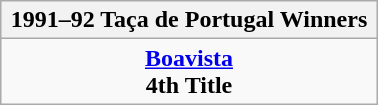<table class="wikitable" style="text-align: center; margin: 0 auto; width: 20%">
<tr>
<th>1991–92 Taça de Portugal Winners</th>
</tr>
<tr>
<td><strong><a href='#'>Boavista</a></strong><br><strong>4th Title</strong></td>
</tr>
</table>
